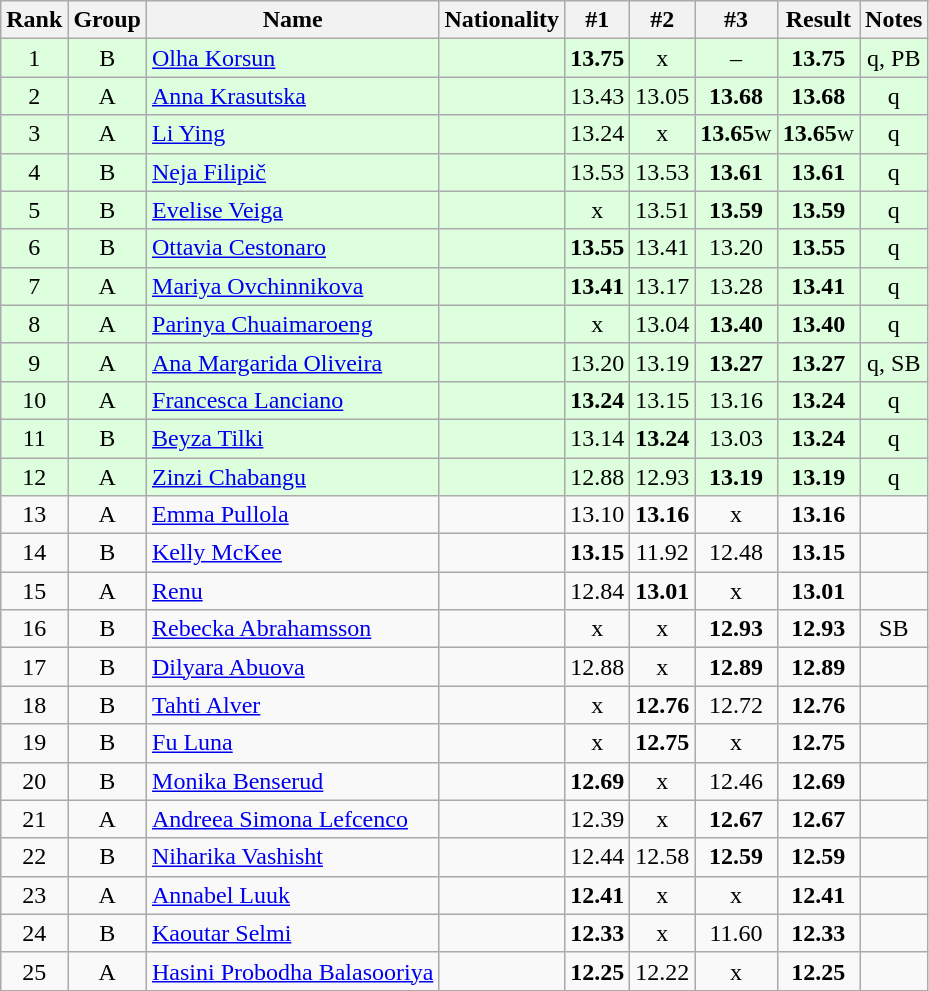<table class="wikitable sortable" style="text-align:center">
<tr>
<th>Rank</th>
<th>Group</th>
<th>Name</th>
<th>Nationality</th>
<th>#1</th>
<th>#2</th>
<th>#3</th>
<th>Result</th>
<th>Notes</th>
</tr>
<tr bgcolor=ddffdd>
<td>1</td>
<td>B</td>
<td align=left><a href='#'>Olha Korsun</a></td>
<td align=left></td>
<td><strong>13.75</strong></td>
<td>x</td>
<td>–</td>
<td><strong>13.75</strong></td>
<td>q, PB</td>
</tr>
<tr bgcolor=ddffdd>
<td>2</td>
<td>A</td>
<td align=left><a href='#'>Anna Krasutska</a></td>
<td align=left></td>
<td>13.43</td>
<td>13.05</td>
<td><strong>13.68</strong></td>
<td><strong>13.68</strong></td>
<td>q</td>
</tr>
<tr bgcolor=ddffdd>
<td>3</td>
<td>A</td>
<td align=left><a href='#'>Li Ying</a></td>
<td align=left></td>
<td>13.24</td>
<td>x</td>
<td><strong>13.65</strong>w</td>
<td><strong>13.65</strong>w</td>
<td>q</td>
</tr>
<tr bgcolor=ddffdd>
<td>4</td>
<td>B</td>
<td align=left><a href='#'>Neja Filipič</a></td>
<td align=left></td>
<td>13.53</td>
<td>13.53</td>
<td><strong>13.61</strong></td>
<td><strong>13.61</strong></td>
<td>q</td>
</tr>
<tr bgcolor=ddffdd>
<td>5</td>
<td>B</td>
<td align=left><a href='#'>Evelise Veiga</a></td>
<td align=left></td>
<td>x</td>
<td>13.51</td>
<td><strong>13.59</strong></td>
<td><strong>13.59</strong></td>
<td>q</td>
</tr>
<tr bgcolor=ddffdd>
<td>6</td>
<td>B</td>
<td align=left><a href='#'>Ottavia Cestonaro</a></td>
<td align=left></td>
<td><strong>13.55</strong></td>
<td>13.41</td>
<td>13.20</td>
<td><strong>13.55</strong></td>
<td>q</td>
</tr>
<tr bgcolor=ddffdd>
<td>7</td>
<td>A</td>
<td align=left><a href='#'>Mariya Ovchinnikova</a></td>
<td align=left></td>
<td><strong>13.41</strong></td>
<td>13.17</td>
<td>13.28</td>
<td><strong>13.41</strong></td>
<td>q</td>
</tr>
<tr bgcolor=ddffdd>
<td>8</td>
<td>A</td>
<td align=left><a href='#'>Parinya Chuaimaroeng</a></td>
<td align=left></td>
<td>x</td>
<td>13.04</td>
<td><strong>13.40</strong></td>
<td><strong>13.40</strong></td>
<td>q</td>
</tr>
<tr bgcolor=ddffdd>
<td>9</td>
<td>A</td>
<td align=left><a href='#'>Ana Margarida Oliveira</a></td>
<td align=left></td>
<td>13.20</td>
<td>13.19</td>
<td><strong>13.27</strong></td>
<td><strong>13.27</strong></td>
<td>q, SB</td>
</tr>
<tr bgcolor=ddffdd>
<td>10</td>
<td>A</td>
<td align=left><a href='#'>Francesca Lanciano</a></td>
<td align=left></td>
<td><strong>13.24</strong></td>
<td>13.15</td>
<td>13.16</td>
<td><strong>13.24</strong></td>
<td>q</td>
</tr>
<tr bgcolor=ddffdd>
<td>11</td>
<td>B</td>
<td align=left><a href='#'>Beyza Tilki</a></td>
<td align=left></td>
<td>13.14</td>
<td><strong>13.24</strong></td>
<td>13.03</td>
<td><strong>13.24</strong></td>
<td>q</td>
</tr>
<tr bgcolor=ddffdd>
<td>12</td>
<td>A</td>
<td align=left><a href='#'>Zinzi Chabangu</a></td>
<td align=left></td>
<td>12.88</td>
<td>12.93</td>
<td><strong>13.19</strong></td>
<td><strong>13.19</strong></td>
<td>q</td>
</tr>
<tr>
<td>13</td>
<td>A</td>
<td align=left><a href='#'>Emma Pullola</a></td>
<td align=left></td>
<td>13.10</td>
<td><strong>13.16</strong></td>
<td>x</td>
<td><strong>13.16</strong></td>
<td></td>
</tr>
<tr>
<td>14</td>
<td>B</td>
<td align=left><a href='#'>Kelly McKee</a></td>
<td align=left></td>
<td><strong>13.15</strong></td>
<td>11.92</td>
<td>12.48</td>
<td><strong>13.15</strong></td>
<td></td>
</tr>
<tr>
<td>15</td>
<td>A</td>
<td align=left><a href='#'>Renu</a></td>
<td align=left></td>
<td>12.84</td>
<td><strong>13.01</strong></td>
<td>x</td>
<td><strong>13.01</strong></td>
<td></td>
</tr>
<tr>
<td>16</td>
<td>B</td>
<td align=left><a href='#'>Rebecka Abrahamsson</a></td>
<td align=left></td>
<td>x</td>
<td>x</td>
<td><strong>12.93</strong></td>
<td><strong>12.93</strong></td>
<td>SB</td>
</tr>
<tr>
<td>17</td>
<td>B</td>
<td align=left><a href='#'>Dilyara Abuova</a></td>
<td align=left></td>
<td>12.88</td>
<td>x</td>
<td><strong>12.89</strong></td>
<td><strong>12.89</strong></td>
<td></td>
</tr>
<tr>
<td>18</td>
<td>B</td>
<td align=left><a href='#'>Tahti Alver</a></td>
<td align=left></td>
<td>x</td>
<td><strong>12.76</strong></td>
<td>12.72</td>
<td><strong>12.76</strong></td>
<td></td>
</tr>
<tr>
<td>19</td>
<td>B</td>
<td align=left><a href='#'>Fu Luna</a></td>
<td align=left></td>
<td>x</td>
<td><strong>12.75</strong></td>
<td>x</td>
<td><strong>12.75</strong></td>
<td></td>
</tr>
<tr>
<td>20</td>
<td>B</td>
<td align=left><a href='#'>Monika Benserud</a></td>
<td align=left></td>
<td><strong>12.69</strong></td>
<td>x</td>
<td>12.46</td>
<td><strong>12.69</strong></td>
<td></td>
</tr>
<tr>
<td>21</td>
<td>A</td>
<td align=left><a href='#'>Andreea Simona Lefcenco</a></td>
<td align=left></td>
<td>12.39</td>
<td>x</td>
<td><strong>12.67</strong></td>
<td><strong>12.67</strong></td>
<td></td>
</tr>
<tr>
<td>22</td>
<td>B</td>
<td align=left><a href='#'>Niharika Vashisht</a></td>
<td align=left></td>
<td>12.44</td>
<td>12.58</td>
<td><strong>12.59</strong></td>
<td><strong>12.59</strong></td>
<td></td>
</tr>
<tr>
<td>23</td>
<td>A</td>
<td align=left><a href='#'>Annabel Luuk</a></td>
<td align=left></td>
<td><strong>12.41</strong></td>
<td>x</td>
<td>x</td>
<td><strong>12.41</strong></td>
<td></td>
</tr>
<tr>
<td>24</td>
<td>B</td>
<td align=left><a href='#'>Kaoutar Selmi</a></td>
<td align=left></td>
<td><strong>12.33</strong></td>
<td>x</td>
<td>11.60</td>
<td><strong>12.33</strong></td>
<td></td>
</tr>
<tr>
<td>25</td>
<td>A</td>
<td align=left><a href='#'>Hasini Probodha Balasooriya</a></td>
<td align=left></td>
<td><strong>12.25</strong></td>
<td>12.22</td>
<td>x</td>
<td><strong>12.25</strong></td>
<td></td>
</tr>
</table>
